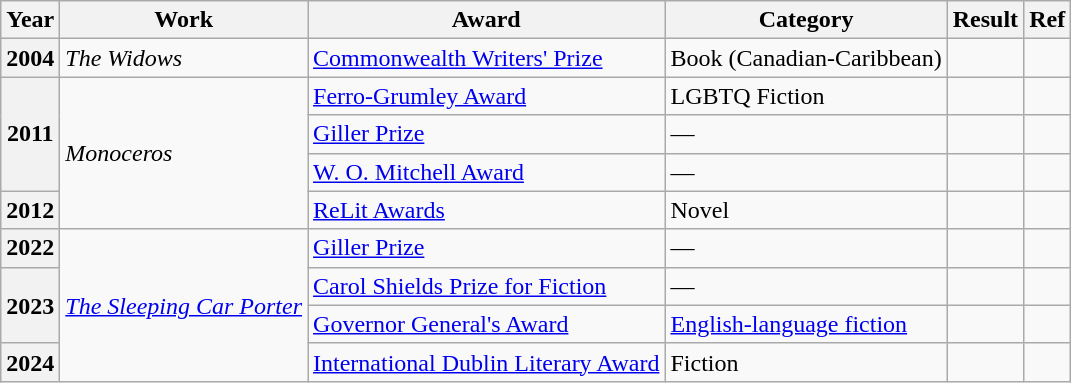<table class="wikitable sortable">
<tr>
<th>Year</th>
<th>Work</th>
<th>Award</th>
<th>Category</th>
<th>Result</th>
<th>Ref</th>
</tr>
<tr>
<th rowspan=1>2004</th>
<td><em>The Widows</em></td>
<td><a href='#'>Commonwealth Writers' Prize</a></td>
<td>Book (Canadian-Caribbean)</td>
<td></td>
<td></td>
</tr>
<tr>
<th rowspan="3">2011</th>
<td rowspan="4"><em>Monoceros</em></td>
<td><a href='#'>Ferro-Grumley Award</a></td>
<td>LGBTQ Fiction</td>
<td></td>
<td></td>
</tr>
<tr>
<td><a href='#'>Giller Prize</a></td>
<td>—</td>
<td></td>
<td></td>
</tr>
<tr>
<td><a href='#'>W. O. Mitchell Award</a></td>
<td>—</td>
<td></td>
<td></td>
</tr>
<tr>
<th>2012</th>
<td><a href='#'>ReLit Awards</a></td>
<td>Novel</td>
<td></td>
<td></td>
</tr>
<tr>
<th rowspan=1>2022</th>
<td rowspan=4><em><a href='#'>The Sleeping Car Porter</a></em></td>
<td><a href='#'>Giller Prize</a></td>
<td>—</td>
<td></td>
<td></td>
</tr>
<tr>
<th rowspan=2>2023</th>
<td><a href='#'>Carol Shields Prize for Fiction</a></td>
<td>—</td>
<td></td>
<td></td>
</tr>
<tr>
<td><a href='#'>Governor General's Award</a></td>
<td><a href='#'>English-language fiction</a></td>
<td></td>
<td></td>
</tr>
<tr>
<th rowspan=1>2024</th>
<td><a href='#'>International Dublin Literary Award</a></td>
<td>Fiction</td>
<td></td>
<td></td>
</tr>
</table>
